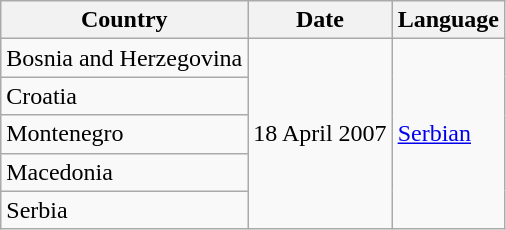<table class="wikitable">
<tr>
<th>Country</th>
<th>Date</th>
<th>Language</th>
</tr>
<tr>
<td>Bosnia and Herzegovina</td>
<td rowspan="5">18 April 2007</td>
<td rowspan="5"><a href='#'>Serbian</a></td>
</tr>
<tr>
<td>Croatia</td>
</tr>
<tr>
<td>Montenegro</td>
</tr>
<tr>
<td>Macedonia</td>
</tr>
<tr>
<td>Serbia</td>
</tr>
</table>
